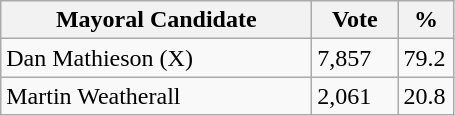<table class="wikitable">
<tr>
<th bgcolor="#DDDDFF" width="200px">Mayoral Candidate </th>
<th bgcolor="#DDDDFF" width="50px">Vote</th>
<th bgcolor="#DDDDFF" width="30px">%</th>
</tr>
<tr>
<td>Dan Mathieson (X)</td>
<td>7,857</td>
<td>79.2</td>
</tr>
<tr>
<td>Martin Weatherall</td>
<td>2,061</td>
<td>20.8</td>
</tr>
</table>
